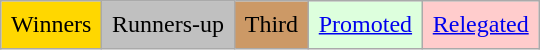<table class="wikitable">
<tr>
<td style="background-color:gold;padding:0.4em">Winners</td>
<td style="background-color:silver;padding:0.4em">Runners-up</td>
<td style="background-color:#cc9966;padding:0.4em">Third</td>
<td style="background-color:#DFD;padding:0.4em"><a href='#'>Promoted</a></td>
<td style="background-color:#FCC;padding:0.4em"><a href='#'>Relegated</a></td>
</tr>
</table>
